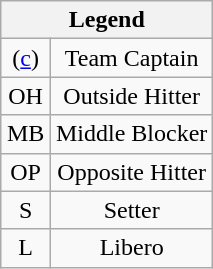<table class="wikitable" style="text-align: center"font-size: 95%;">
<tr>
<th colspan="2">Legend</th>
</tr>
<tr>
<td> (<a href='#'>c</a>) </td>
<td>Team Captain</td>
</tr>
<tr>
<td>OH</td>
<td>Outside Hitter</td>
</tr>
<tr>
<td>MB</td>
<td>Middle Blocker</td>
</tr>
<tr>
<td>OP</td>
<td>Opposite Hitter</td>
</tr>
<tr>
<td>S</td>
<td>Setter</td>
</tr>
<tr>
<td>L</td>
<td>Libero</td>
</tr>
</table>
